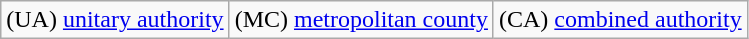<table class="wikitable">
<tr>
<td>(UA) <a href='#'>unitary authority</a></td>
<td>(MC) <a href='#'>metropolitan county</a></td>
<td>(CA) <a href='#'>combined authority</a></td>
</tr>
</table>
